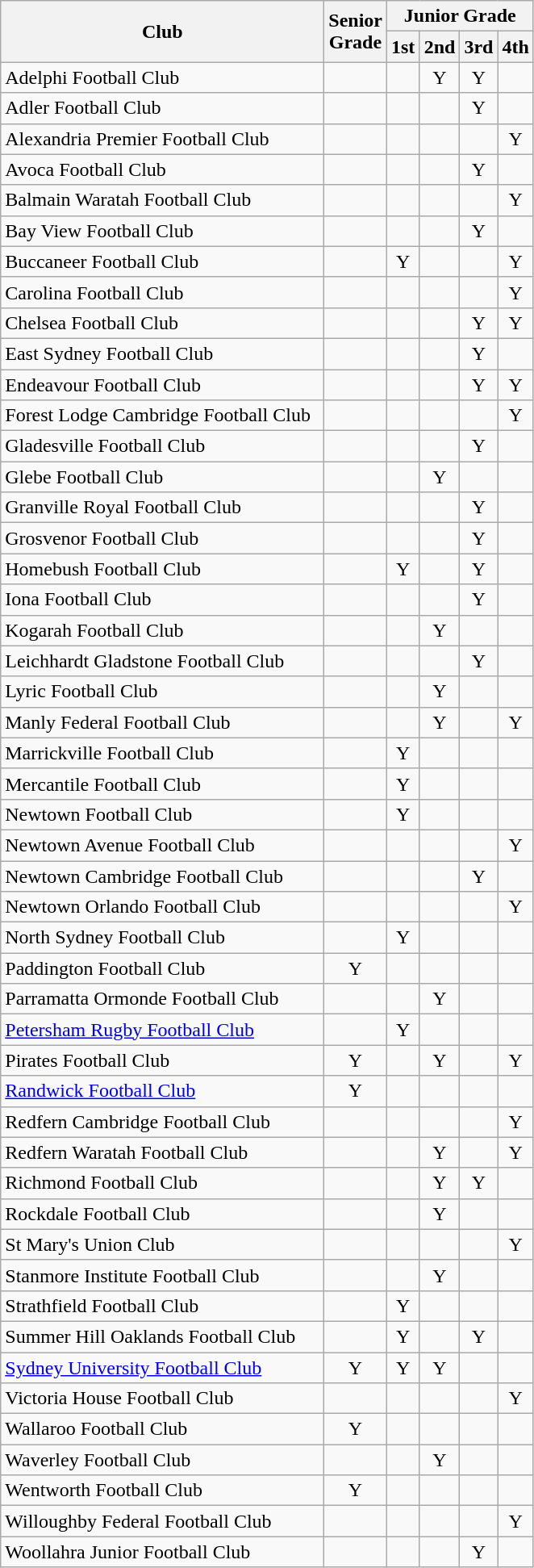<table class="wikitable sortable mw-collapsible" style="text-align:center;">
<tr>
<th width="260" rowspan="2">Club</th>
<th width="20" abbr="Senior" rowspan="2">Senior Grade</th>
<th colspan="4">Junior Grade</th>
</tr>
<tr>
<th width="20" abbr="First">1st</th>
<th width="20" abbr="Second">2nd</th>
<th width="20" abbr="Third">3rd</th>
<th width="20" abbr="Fourth">4th</th>
</tr>
<tr>
<td style="text-align:left;">Adelphi Football Club</td>
<td></td>
<td></td>
<td>Y</td>
<td>Y</td>
<td></td>
</tr>
<tr>
<td style="text-align:left;">Adler Football Club</td>
<td></td>
<td></td>
<td></td>
<td>Y</td>
<td></td>
</tr>
<tr>
<td style="text-align:left;">Alexandria Premier Football Club</td>
<td></td>
<td></td>
<td></td>
<td></td>
<td>Y</td>
</tr>
<tr>
<td style="text-align:left;">Avoca Football Club</td>
<td></td>
<td></td>
<td></td>
<td>Y</td>
<td></td>
</tr>
<tr>
<td style="text-align:left;">Balmain Waratah Football Club</td>
<td></td>
<td></td>
<td></td>
<td></td>
<td>Y</td>
</tr>
<tr>
<td style="text-align:left;">Bay View Football Club</td>
<td></td>
<td></td>
<td></td>
<td>Y</td>
<td></td>
</tr>
<tr>
<td style="text-align:left;">Buccaneer Football Club</td>
<td></td>
<td>Y</td>
<td></td>
<td></td>
<td>Y</td>
</tr>
<tr>
<td style="text-align:left;">Carolina Football Club</td>
<td></td>
<td></td>
<td></td>
<td></td>
<td>Y</td>
</tr>
<tr>
<td style="text-align:left;">Chelsea Football Club</td>
<td></td>
<td></td>
<td></td>
<td>Y</td>
<td>Y</td>
</tr>
<tr>
<td style="text-align:left;"> East Sydney Football Club</td>
<td></td>
<td></td>
<td></td>
<td>Y</td>
<td></td>
</tr>
<tr>
<td style="text-align:left;">Endeavour Football Club</td>
<td></td>
<td></td>
<td></td>
<td>Y</td>
<td>Y</td>
</tr>
<tr>
<td style="text-align:left;">Forest Lodge Cambridge Football Club</td>
<td></td>
<td></td>
<td></td>
<td></td>
<td>Y</td>
</tr>
<tr>
<td style="text-align:left;">Gladesville Football Club</td>
<td></td>
<td></td>
<td></td>
<td>Y</td>
<td></td>
</tr>
<tr>
<td style="text-align:left;">Glebe Football Club</td>
<td></td>
<td></td>
<td>Y</td>
<td></td>
<td></td>
</tr>
<tr>
<td style="text-align:left;">Granville Royal Football Club</td>
<td></td>
<td></td>
<td></td>
<td>Y</td>
<td></td>
</tr>
<tr>
<td style="text-align:left;">Grosvenor Football Club</td>
<td></td>
<td></td>
<td></td>
<td>Y</td>
<td></td>
</tr>
<tr>
<td style="text-align:left;">Homebush Football Club</td>
<td></td>
<td>Y</td>
<td></td>
<td>Y</td>
<td></td>
</tr>
<tr>
<td style="text-align:left;">Iona Football Club</td>
<td></td>
<td></td>
<td></td>
<td>Y</td>
<td></td>
</tr>
<tr>
<td style="text-align:left;">Kogarah Football Club</td>
<td></td>
<td></td>
<td>Y</td>
<td></td>
<td></td>
</tr>
<tr>
<td style="text-align:left;">Leichhardt Gladstone Football Club</td>
<td></td>
<td></td>
<td></td>
<td>Y</td>
<td></td>
</tr>
<tr>
<td style="text-align:left;">Lyric Football Club</td>
<td></td>
<td></td>
<td>Y</td>
<td></td>
<td></td>
</tr>
<tr>
<td style="text-align:left;">Manly Federal Football Club</td>
<td></td>
<td></td>
<td>Y</td>
<td></td>
<td>Y</td>
</tr>
<tr>
<td style="text-align:left;">Marrickville Football Club</td>
<td></td>
<td>Y</td>
<td></td>
<td></td>
<td></td>
</tr>
<tr>
<td style="text-align:left;">Mercantile Football Club</td>
<td></td>
<td>Y</td>
<td></td>
<td></td>
<td></td>
</tr>
<tr>
<td style="text-align:left;">Newtown Football Club</td>
<td></td>
<td>Y</td>
<td></td>
<td></td>
<td></td>
</tr>
<tr>
<td style="text-align:left;">Newtown Avenue Football Club</td>
<td></td>
<td></td>
<td></td>
<td></td>
<td>Y</td>
</tr>
<tr>
<td style="text-align:left;">Newtown Cambridge Football Club</td>
<td></td>
<td></td>
<td></td>
<td>Y</td>
<td></td>
</tr>
<tr>
<td style="text-align:left;">Newtown Orlando Football Club</td>
<td></td>
<td></td>
<td></td>
<td></td>
<td>Y</td>
</tr>
<tr>
<td style="text-align:left;">North Sydney Football Club</td>
<td></td>
<td>Y</td>
<td></td>
<td></td>
<td></td>
</tr>
<tr>
<td style="text-align:left;"> Paddington Football Club</td>
<td>Y</td>
<td></td>
<td></td>
<td></td>
<td></td>
</tr>
<tr>
<td style="text-align:left;">Parramatta Ormonde Football Club</td>
<td></td>
<td></td>
<td>Y</td>
<td></td>
<td></td>
</tr>
<tr>
<td style="text-align:left;"> <a href='#'>Petersham Rugby Football Club</a></td>
<td></td>
<td>Y</td>
<td></td>
<td></td>
<td></td>
</tr>
<tr>
<td style="text-align:left;"> Pirates Football Club</td>
<td>Y</td>
<td></td>
<td>Y</td>
<td></td>
<td>Y</td>
</tr>
<tr>
<td style="text-align:left;"> <a href='#'>Randwick Football Club</a></td>
<td>Y</td>
<td></td>
<td></td>
<td></td>
<td></td>
</tr>
<tr>
<td style="text-align:left;"> Redfern Cambridge Football Club</td>
<td></td>
<td></td>
<td></td>
<td></td>
<td>Y</td>
</tr>
<tr>
<td style="text-align:left;"> Redfern Waratah Football Club</td>
<td></td>
<td></td>
<td>Y</td>
<td></td>
<td>Y</td>
</tr>
<tr>
<td style="text-align:left;"> Richmond Football Club</td>
<td></td>
<td></td>
<td>Y</td>
<td>Y</td>
<td></td>
</tr>
<tr>
<td style="text-align:left;">Rockdale Football Club</td>
<td></td>
<td></td>
<td>Y</td>
<td></td>
<td></td>
</tr>
<tr>
<td style="text-align:left;">St Mary's Union Club</td>
<td></td>
<td></td>
<td></td>
<td></td>
<td>Y</td>
</tr>
<tr>
<td style="text-align:left;">Stanmore Institute Football Club</td>
<td></td>
<td></td>
<td>Y</td>
<td></td>
<td></td>
</tr>
<tr>
<td style="text-align:left;">Strathfield Football Club</td>
<td></td>
<td>Y</td>
<td></td>
<td></td>
<td></td>
</tr>
<tr>
<td style="text-align:left;">Summer Hill Oaklands Football Club</td>
<td></td>
<td>Y</td>
<td></td>
<td>Y</td>
<td></td>
</tr>
<tr>
<td style="text-align:left;"> <a href='#'>Sydney University Football Club</a></td>
<td>Y</td>
<td>Y</td>
<td>Y</td>
<td></td>
<td></td>
</tr>
<tr>
<td style="text-align:left;">Victoria House Football Club</td>
<td></td>
<td></td>
<td></td>
<td></td>
<td>Y</td>
</tr>
<tr>
<td style="text-align:left;"> Wallaroo Football Club</td>
<td>Y</td>
<td></td>
<td></td>
<td></td>
<td></td>
</tr>
<tr>
<td style="text-align:left;">Waverley Football Club</td>
<td></td>
<td></td>
<td>Y</td>
<td></td>
<td></td>
</tr>
<tr>
<td style="text-align:left;">Wentworth Football Club</td>
<td>Y</td>
<td></td>
<td></td>
<td></td>
<td></td>
</tr>
<tr>
<td style="text-align:left;">Willoughby Federal Football Club</td>
<td></td>
<td></td>
<td></td>
<td></td>
<td>Y</td>
</tr>
<tr>
<td style="text-align:left;">Woollahra Junior Football Club</td>
<td></td>
<td></td>
<td></td>
<td>Y</td>
<td></td>
</tr>
</table>
